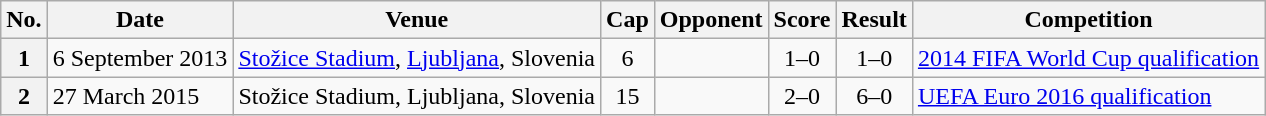<table class="wikitable sortable">
<tr>
<th scope="col">No.</th>
<th scope="col">Date</th>
<th scope="col">Venue</th>
<th scope="col">Cap</th>
<th scope="col">Opponent</th>
<th scope="col">Score</th>
<th scope="col">Result</th>
<th scope="col">Competition</th>
</tr>
<tr>
<th scope=row>1</th>
<td>6 September 2013</td>
<td><a href='#'>Stožice Stadium</a>, <a href='#'>Ljubljana</a>, Slovenia</td>
<td align=center>6</td>
<td></td>
<td align=center>1–0</td>
<td align=center>1–0</td>
<td><a href='#'>2014 FIFA World Cup qualification</a></td>
</tr>
<tr>
<th scope=row>2</th>
<td>27 March 2015</td>
<td>Stožice Stadium, Ljubljana, Slovenia</td>
<td align=center>15</td>
<td></td>
<td align=center>2–0</td>
<td align=center>6–0</td>
<td><a href='#'>UEFA Euro 2016 qualification</a></td>
</tr>
</table>
